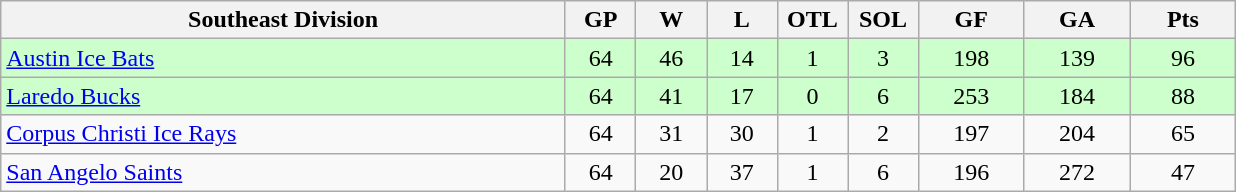<table class="wikitable">
<tr>
<th width="40%" bgcolor="#e0e0e0">Southeast Division</th>
<th width="5%" bgcolor="#e0e0e0">GP</th>
<th width="5%" bgcolor="#e0e0e0">W</th>
<th width="5%" bgcolor="#e0e0e0">L</th>
<th width="5%" bgcolor="#e0e0e0">OTL</th>
<th width="5%" bgcolor="#e0e0e0">SOL</th>
<th width="7.5%" bgcolor="#e0e0e0">GF</th>
<th width="7.5%" bgcolor="#e0e0e0">GA</th>
<th width="7.5%" bgcolor="#e0e0e0">Pts</th>
</tr>
<tr align="center" bgcolor="#CCFFCC">
<td align="left"><a href='#'>Austin Ice Bats</a></td>
<td>64</td>
<td>46</td>
<td>14</td>
<td>1</td>
<td>3</td>
<td>198</td>
<td>139</td>
<td>96</td>
</tr>
<tr align="center" bgcolor="#CCFFCC">
<td align="left"><a href='#'>Laredo Bucks</a></td>
<td>64</td>
<td>41</td>
<td>17</td>
<td>0</td>
<td>6</td>
<td>253</td>
<td>184</td>
<td>88</td>
</tr>
<tr align="center">
<td align="left"><a href='#'>Corpus Christi Ice Rays</a></td>
<td>64</td>
<td>31</td>
<td>30</td>
<td>1</td>
<td>2</td>
<td>197</td>
<td>204</td>
<td>65</td>
</tr>
<tr align="center">
<td align="left"><a href='#'>San Angelo Saints</a></td>
<td>64</td>
<td>20</td>
<td>37</td>
<td>1</td>
<td>6</td>
<td>196</td>
<td>272</td>
<td>47</td>
</tr>
</table>
